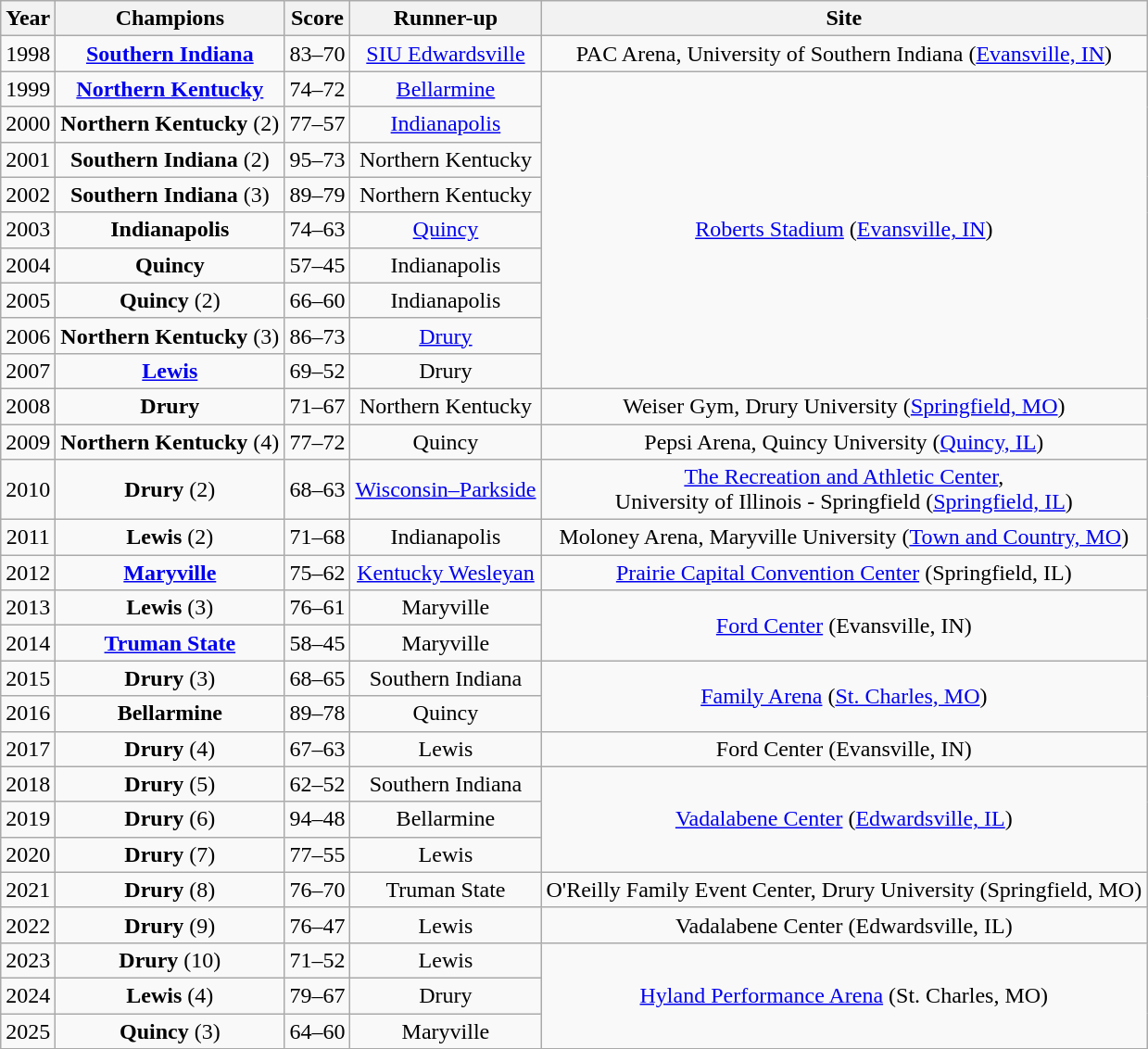<table class="wikitable sortable">
<tr>
<th>Year</th>
<th>Champions</th>
<th>Score</th>
<th>Runner-up</th>
<th>Site</th>
</tr>
<tr align=center>
<td>1998</td>
<td><strong><a href='#'>Southern Indiana</a></strong></td>
<td>83–70</td>
<td><a href='#'>SIU Edwardsville</a></td>
<td>PAC Arena, University of Southern Indiana (<a href='#'>Evansville, IN</a>)</td>
</tr>
<tr align=center>
<td>1999</td>
<td><strong><a href='#'>Northern Kentucky</a></strong></td>
<td>74–72</td>
<td><a href='#'>Bellarmine</a></td>
<td rowspan=9><a href='#'>Roberts Stadium</a> (<a href='#'>Evansville, IN</a>)</td>
</tr>
<tr align=center>
<td>2000</td>
<td><strong>Northern Kentucky</strong> (2)</td>
<td>77–57</td>
<td><a href='#'>Indianapolis</a></td>
</tr>
<tr align=center>
<td>2001</td>
<td><strong>Southern Indiana</strong> (2)</td>
<td>95–73</td>
<td>Northern Kentucky</td>
</tr>
<tr align=center>
<td>2002</td>
<td><strong>Southern Indiana</strong> (3)</td>
<td>89–79</td>
<td>Northern Kentucky</td>
</tr>
<tr align=center>
<td>2003</td>
<td><strong>Indianapolis</strong></td>
<td>74–63</td>
<td><a href='#'>Quincy</a></td>
</tr>
<tr align=center>
<td>2004</td>
<td><strong>Quincy</strong></td>
<td>57–45</td>
<td>Indianapolis</td>
</tr>
<tr align=center>
<td>2005</td>
<td><strong>Quincy</strong> (2)</td>
<td>66–60</td>
<td>Indianapolis</td>
</tr>
<tr align=center>
<td>2006</td>
<td><strong>Northern Kentucky</strong> (3)</td>
<td>86–73</td>
<td><a href='#'>Drury</a></td>
</tr>
<tr align=center>
<td>2007</td>
<td><strong><a href='#'>Lewis</a></strong></td>
<td>69–52</td>
<td>Drury</td>
</tr>
<tr align=center>
<td>2008</td>
<td><strong>Drury</strong></td>
<td>71–67</td>
<td>Northern Kentucky</td>
<td>Weiser Gym, Drury University (<a href='#'>Springfield, MO</a>)</td>
</tr>
<tr align=center>
<td>2009</td>
<td><strong>Northern Kentucky</strong> (4)</td>
<td>77–72</td>
<td>Quincy</td>
<td>Pepsi Arena, Quincy University (<a href='#'>Quincy, IL</a>)</td>
</tr>
<tr align=center>
<td>2010</td>
<td><strong>Drury</strong> (2)</td>
<td>68–63</td>
<td><a href='#'>Wisconsin–Parkside</a></td>
<td><a href='#'>The Recreation and Athletic Center</a>,<br>University of Illinois - Springfield (<a href='#'>Springfield, IL</a>)</td>
</tr>
<tr align=center>
<td>2011</td>
<td><strong>Lewis</strong> (2)</td>
<td>71–68</td>
<td>Indianapolis</td>
<td>Moloney Arena, Maryville University (<a href='#'>Town and Country, MO</a>)</td>
</tr>
<tr align=center>
<td>2012</td>
<td><strong><a href='#'>Maryville</a></strong></td>
<td>75–62</td>
<td><a href='#'>Kentucky Wesleyan</a></td>
<td><a href='#'>Prairie Capital Convention Center</a> (Springfield, IL)</td>
</tr>
<tr align=center>
<td>2013</td>
<td><strong>Lewis</strong> (3)</td>
<td>76–61</td>
<td>Maryville</td>
<td rowspan=2><a href='#'>Ford Center</a> (Evansville, IN)</td>
</tr>
<tr align=center>
<td>2014</td>
<td><strong><a href='#'>Truman State</a></strong></td>
<td>58–45</td>
<td>Maryville</td>
</tr>
<tr align=center>
<td>2015</td>
<td><strong>Drury</strong> (3)</td>
<td>68–65</td>
<td>Southern Indiana</td>
<td rowspan=2><a href='#'>Family Arena</a> (<a href='#'>St. Charles, MO</a>)</td>
</tr>
<tr align=center>
<td>2016</td>
<td><strong>Bellarmine</strong></td>
<td>89–78</td>
<td>Quincy</td>
</tr>
<tr align=center>
<td>2017</td>
<td><strong>Drury</strong> (4)</td>
<td>67–63</td>
<td>Lewis</td>
<td>Ford Center (Evansville, IN)</td>
</tr>
<tr align=center>
<td>2018</td>
<td><strong>Drury</strong> (5)</td>
<td>62–52</td>
<td>Southern Indiana</td>
<td rowspan=3><a href='#'>Vadalabene Center</a> (<a href='#'>Edwardsville, IL</a>)</td>
</tr>
<tr align=center>
<td>2019</td>
<td><strong>Drury</strong> (6)</td>
<td>94–48</td>
<td>Bellarmine</td>
</tr>
<tr align=center>
<td>2020</td>
<td><strong>Drury</strong> (7)</td>
<td>77–55</td>
<td>Lewis</td>
</tr>
<tr align=center>
<td>2021</td>
<td><strong>Drury</strong> (8)</td>
<td>76–70</td>
<td>Truman State</td>
<td>O'Reilly Family Event Center, Drury University (Springfield, MO)</td>
</tr>
<tr align=center>
<td>2022</td>
<td><strong>Drury</strong> (9)</td>
<td>76–47</td>
<td>Lewis</td>
<td>Vadalabene Center (Edwardsville, IL)</td>
</tr>
<tr align=center>
<td>2023</td>
<td><strong>Drury</strong> (10)</td>
<td>71–52</td>
<td>Lewis</td>
<td rowspan=3><a href='#'>Hyland Performance Arena</a> (St. Charles, MO)</td>
</tr>
<tr align=center>
<td>2024</td>
<td><strong>Lewis</strong> (4)</td>
<td>79–67</td>
<td>Drury</td>
</tr>
<tr align=center>
<td>2025</td>
<td><strong>Quincy</strong> (3)</td>
<td>64–60</td>
<td>Maryville</td>
</tr>
<tr align=center>
</tr>
</table>
